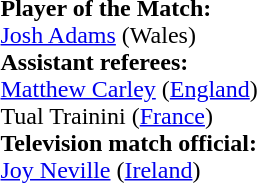<table style="width:100%">
<tr>
<td><br><strong>Player of the Match:</strong>
<br><a href='#'>Josh Adams</a> (Wales)<br><strong>Assistant referees:</strong>
<br><a href='#'>Matthew Carley</a> (<a href='#'>England</a>)
<br>Tual Trainini (<a href='#'>France</a>)
<br><strong>Television match official:</strong>
<br><a href='#'>Joy Neville</a> (<a href='#'>Ireland</a>)</td>
</tr>
</table>
